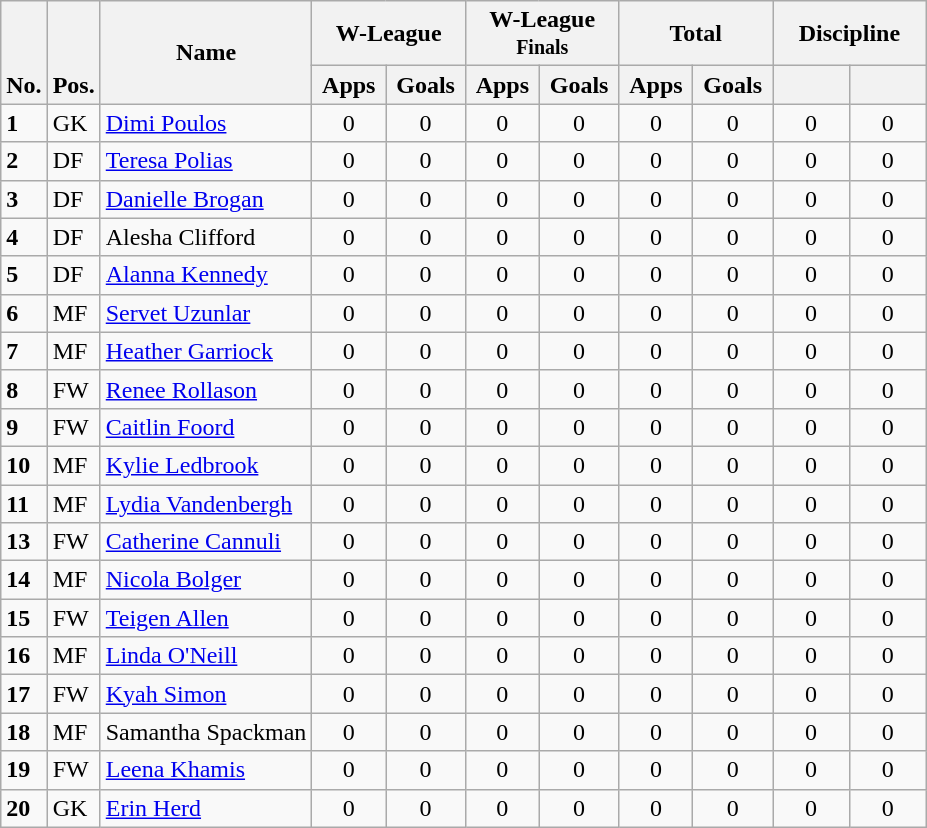<table class="wikitable" style="text-align:center">
<tr>
<th rowspan="2" valign="bottom">No.</th>
<th rowspan="2" valign="bottom">Pos.</th>
<th rowspan="2">Name</th>
<th colspan="2" width="95">W-League</th>
<th colspan="2" width="95">W-League<br><small>Finals</small></th>
<th colspan="2" width="95">Total</th>
<th colspan="2" width="95">Discipline</th>
</tr>
<tr>
<th>Apps</th>
<th>Goals</th>
<th>Apps</th>
<th>Goals</th>
<th>Apps</th>
<th>Goals</th>
<th></th>
<th></th>
</tr>
<tr>
<td align="left"><strong>1</strong></td>
<td align="left">GK</td>
<td align="left"> <a href='#'>Dimi Poulos</a></td>
<td>0</td>
<td>0</td>
<td>0</td>
<td>0</td>
<td>0</td>
<td>0</td>
<td>0</td>
<td>0</td>
</tr>
<tr>
<td align="left"><strong>2</strong></td>
<td align="left">DF</td>
<td align="left"> <a href='#'>Teresa Polias</a></td>
<td>0</td>
<td>0</td>
<td>0</td>
<td>0</td>
<td>0</td>
<td>0</td>
<td>0</td>
<td>0</td>
</tr>
<tr>
<td align="left"><strong>3</strong></td>
<td align="left">DF</td>
<td align="left"> <a href='#'>Danielle Brogan</a></td>
<td>0</td>
<td>0</td>
<td>0</td>
<td>0</td>
<td>0</td>
<td>0</td>
<td>0</td>
<td>0</td>
</tr>
<tr>
<td align="left"><strong>4</strong></td>
<td align="left">DF</td>
<td align="left"> Alesha Clifford</td>
<td>0</td>
<td>0</td>
<td>0</td>
<td>0</td>
<td>0</td>
<td>0</td>
<td>0</td>
<td>0</td>
</tr>
<tr>
<td align="left"><strong>5</strong></td>
<td align="left">DF</td>
<td align="left"> <a href='#'>Alanna Kennedy</a></td>
<td>0</td>
<td>0</td>
<td>0</td>
<td>0</td>
<td>0</td>
<td>0</td>
<td>0</td>
<td>0</td>
</tr>
<tr>
<td align="left"><strong>6</strong></td>
<td align="left">MF</td>
<td align="left"> <a href='#'>Servet Uzunlar</a></td>
<td>0</td>
<td>0</td>
<td>0</td>
<td>0</td>
<td>0</td>
<td>0</td>
<td>0</td>
<td>0</td>
</tr>
<tr>
<td align="left"><strong>7</strong></td>
<td align="left">MF</td>
<td align="left"> <a href='#'>Heather Garriock</a></td>
<td>0</td>
<td>0</td>
<td>0</td>
<td>0</td>
<td>0</td>
<td>0</td>
<td>0</td>
<td>0</td>
</tr>
<tr>
<td align="left"><strong>8</strong></td>
<td align="left">FW</td>
<td align="left"> <a href='#'>Renee Rollason</a></td>
<td>0</td>
<td>0</td>
<td>0</td>
<td>0</td>
<td>0</td>
<td>0</td>
<td>0</td>
<td>0</td>
</tr>
<tr>
<td align="left"><strong>9</strong></td>
<td align="left">FW</td>
<td align="left"> <a href='#'>Caitlin Foord</a></td>
<td>0</td>
<td>0</td>
<td>0</td>
<td>0</td>
<td>0</td>
<td>0</td>
<td>0</td>
<td>0</td>
</tr>
<tr>
<td align="left"><strong>10</strong></td>
<td align="left">MF</td>
<td align="left"> <a href='#'>Kylie Ledbrook</a></td>
<td>0</td>
<td>0</td>
<td>0</td>
<td>0</td>
<td>0</td>
<td>0</td>
<td>0</td>
<td>0</td>
</tr>
<tr>
<td align="left"><strong>11</strong></td>
<td align="left">MF</td>
<td align="left"> <a href='#'>Lydia Vandenbergh</a></td>
<td>0</td>
<td>0</td>
<td>0</td>
<td>0</td>
<td>0</td>
<td>0</td>
<td>0</td>
<td>0</td>
</tr>
<tr>
<td align="left"><strong>13</strong></td>
<td align="left">FW</td>
<td align="left"> <a href='#'>Catherine Cannuli</a></td>
<td>0</td>
<td>0</td>
<td>0</td>
<td>0</td>
<td>0</td>
<td>0</td>
<td>0</td>
<td>0</td>
</tr>
<tr>
<td align="left"><strong>14</strong></td>
<td align="left">MF</td>
<td align="left"> <a href='#'>Nicola Bolger</a></td>
<td>0</td>
<td>0</td>
<td>0</td>
<td>0</td>
<td>0</td>
<td>0</td>
<td>0</td>
<td>0</td>
</tr>
<tr>
<td align="left"><strong>15</strong></td>
<td align="left">FW</td>
<td align="left"> <a href='#'>Teigen Allen</a></td>
<td>0</td>
<td>0</td>
<td>0</td>
<td>0</td>
<td>0</td>
<td>0</td>
<td>0</td>
<td>0</td>
</tr>
<tr>
<td align="left"><strong>16</strong></td>
<td align="left">MF</td>
<td align="left"> <a href='#'>Linda O'Neill</a></td>
<td>0</td>
<td>0</td>
<td>0</td>
<td>0</td>
<td>0</td>
<td>0</td>
<td>0</td>
<td>0</td>
</tr>
<tr>
<td align="left"><strong>17</strong></td>
<td align="left">FW</td>
<td align="left"> <a href='#'>Kyah Simon</a></td>
<td>0</td>
<td>0</td>
<td>0</td>
<td>0</td>
<td>0</td>
<td>0</td>
<td>0</td>
<td>0</td>
</tr>
<tr>
<td align="left"><strong>18</strong></td>
<td align="left">MF</td>
<td align="left"> Samantha Spackman</td>
<td>0</td>
<td>0</td>
<td>0</td>
<td>0</td>
<td>0</td>
<td>0</td>
<td>0</td>
<td>0</td>
</tr>
<tr>
<td align="left"><strong>19</strong></td>
<td align="left">FW</td>
<td align="left"> <a href='#'>Leena Khamis</a></td>
<td>0</td>
<td>0</td>
<td>0</td>
<td>0</td>
<td>0</td>
<td>0</td>
<td>0</td>
<td>0</td>
</tr>
<tr>
<td align="left"><strong>20</strong></td>
<td align="left">GK</td>
<td align="left"> <a href='#'>Erin Herd</a></td>
<td>0</td>
<td>0</td>
<td>0</td>
<td>0</td>
<td>0</td>
<td>0</td>
<td>0</td>
<td>0</td>
</tr>
</table>
